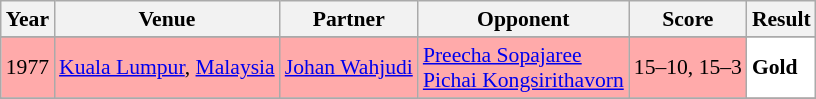<table class="sortable wikitable" style="font-size: 90%">
<tr>
<th>Year</th>
<th>Venue</th>
<th>Partner</th>
<th>Opponent</th>
<th>Score</th>
<th>Result</th>
</tr>
<tr>
</tr>
<tr>
</tr>
<tr style="background:#FFAAAA">
<td align="center">1977</td>
<td><a href='#'>Kuala Lumpur</a>, <a href='#'>Malaysia</a></td>
<td> <a href='#'>Johan Wahjudi</a></td>
<td> <a href='#'>Preecha Sopajaree</a><br> <a href='#'>Pichai Kongsirithavorn</a></td>
<td>15–10, 15–3</td>
<td style="text-align:left; background:white"> <strong>Gold</strong></td>
</tr>
<tr>
</tr>
</table>
